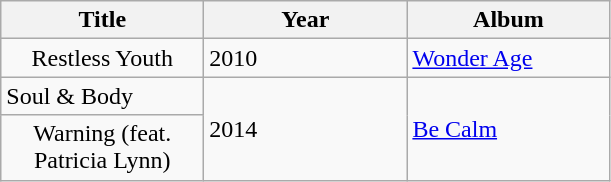<table class="wikitable">
<tr>
<th style="width:8em;">Title</th>
<th style="width:8em;">Year</th>
<th style="width:8em;">Album</th>
</tr>
<tr>
<td scope="1"style="text-align:center;">Restless Youth</td>
<td rowspan="1">2010</td>
<td rowspan="1"><a href='#'>Wonder Age</a></td>
</tr>
<tr>
<td scope="1"style="text-align:center:">Soul & Body</td>
<td rowspan="2">2014</td>
<td rowspan="2"><a href='#'>Be Calm</a></td>
</tr>
<tr>
<td scope="1"style="text-align:center;">Warning (feat. Patricia Lynn)</td>
</tr>
</table>
